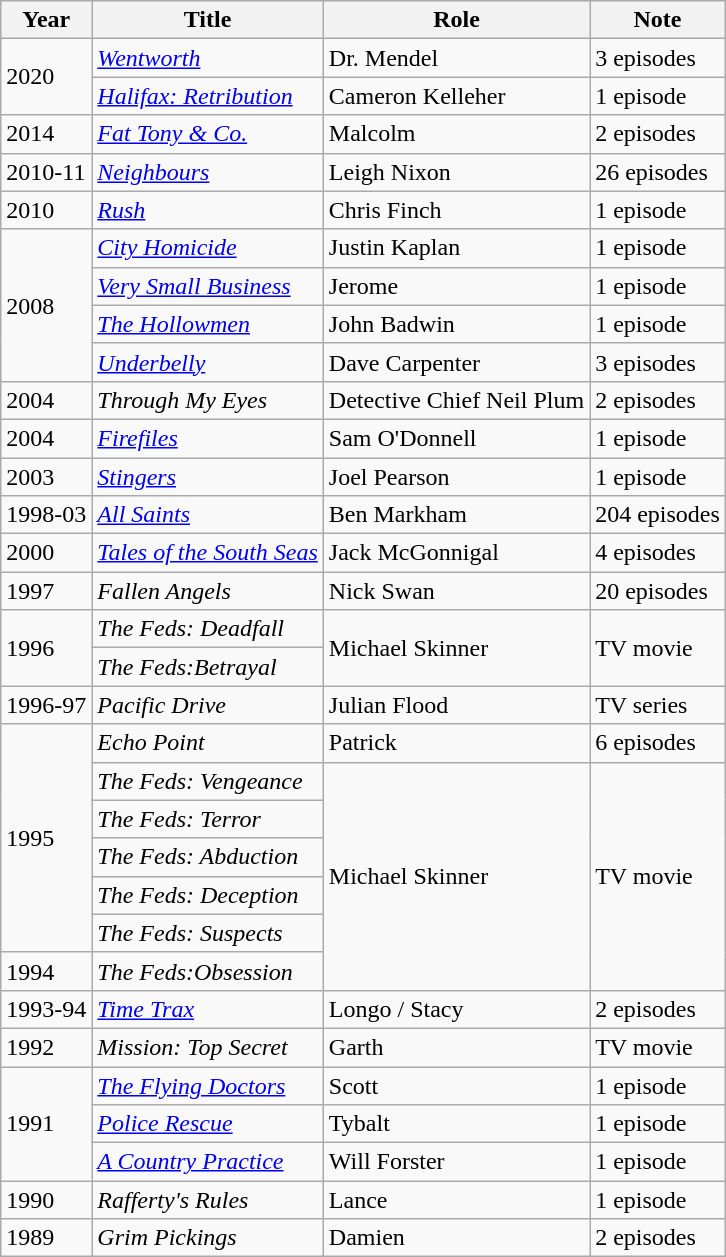<table class="wikitable">
<tr>
<th>Year</th>
<th>Title</th>
<th>Role</th>
<th>Note</th>
</tr>
<tr>
<td rowspan="2">2020</td>
<td><a href='#'><em>Wentworth</em></a></td>
<td>Dr. Mendel</td>
<td>3 episodes</td>
</tr>
<tr>
<td><a href='#'><em>Halifax: Retribution</em></a></td>
<td>Cameron Kelleher</td>
<td>1 episode</td>
</tr>
<tr>
<td>2014</td>
<td><a href='#'><em>Fat Tony & Co.</em></a></td>
<td>Malcolm</td>
<td>2 episodes</td>
</tr>
<tr>
<td>2010-11</td>
<td><em><a href='#'>Neighbours</a></em></td>
<td>Leigh Nixon</td>
<td>26 episodes</td>
</tr>
<tr>
<td>2010</td>
<td><a href='#'><em>Rush</em></a></td>
<td>Chris Finch</td>
<td>1 episode</td>
</tr>
<tr>
<td rowspan="4">2008</td>
<td><a href='#'><em>City Homicide</em></a></td>
<td>Justin Kaplan</td>
<td>1 episode</td>
</tr>
<tr>
<td><a href='#'><em>Very Small Business</em></a></td>
<td>Jerome</td>
<td>1 episode</td>
</tr>
<tr>
<td><a href='#'><em>The Hollowmen</em></a></td>
<td>John Badwin</td>
<td>1 episode</td>
</tr>
<tr>
<td><a href='#'><em>Underbelly</em></a></td>
<td>Dave Carpenter</td>
<td>3 episodes</td>
</tr>
<tr>
<td>2004</td>
<td><em>Through My Eyes</em></td>
<td>Detective Chief Neil Plum</td>
<td>2 episodes</td>
</tr>
<tr>
<td>2004</td>
<td><em><a href='#'>Firefiles</a></em></td>
<td>Sam O'Donnell</td>
<td>1 episode</td>
</tr>
<tr>
<td>2003</td>
<td><em><a href='#'>Stingers</a></em></td>
<td>Joel Pearson</td>
<td>1 episode</td>
</tr>
<tr>
<td>1998-03</td>
<td><a href='#'><em>All Saints</em></a></td>
<td>Ben Markham</td>
<td>204 episodes</td>
</tr>
<tr>
<td>2000</td>
<td><em><a href='#'>Tales of the South Seas</a></em></td>
<td>Jack McGonnigal</td>
<td>4 episodes</td>
</tr>
<tr>
<td>1997</td>
<td><em>Fallen Angels</em></td>
<td>Nick Swan</td>
<td>20 episodes</td>
</tr>
<tr>
<td rowspan="2">1996</td>
<td><em>The Feds: Deadfall</em></td>
<td rowspan="2">Michael Skinner</td>
<td rowspan="2">TV movie</td>
</tr>
<tr>
<td><em>The Feds:Betrayal</em></td>
</tr>
<tr>
<td>1996-97</td>
<td><em>Pacific Drive</em></td>
<td>Julian Flood</td>
<td>TV series</td>
</tr>
<tr>
<td rowspan="6">1995</td>
<td><em>Echo Point</em></td>
<td>Patrick</td>
<td>6 episodes</td>
</tr>
<tr>
<td><em>The Feds: Vengeance</em></td>
<td rowspan="6">Michael Skinner</td>
<td rowspan="6">TV movie</td>
</tr>
<tr>
<td><em>The Feds: Terror</em></td>
</tr>
<tr>
<td><em>The Feds: Abduction</em></td>
</tr>
<tr>
<td><em>The Feds: Deception</em></td>
</tr>
<tr>
<td><em>The Feds: Suspects</em></td>
</tr>
<tr>
<td>1994</td>
<td><em>The Feds:Obsession</em></td>
</tr>
<tr>
<td>1993-94</td>
<td><em><a href='#'>Time Trax</a></em></td>
<td>Longo / Stacy</td>
<td>2 episodes</td>
</tr>
<tr>
<td>1992</td>
<td><em>Mission: Top Secret</em></td>
<td>Garth</td>
<td>TV movie</td>
</tr>
<tr>
<td rowspan="3">1991</td>
<td><em><a href='#'>The Flying Doctors</a></em></td>
<td>Scott</td>
<td>1 episode</td>
</tr>
<tr>
<td><a href='#'><em>Police Rescue</em></a></td>
<td>Tybalt</td>
<td>1 episode</td>
</tr>
<tr>
<td><a href='#'><em>A Country Practice</em></a></td>
<td>Will Forster</td>
<td>1 episode</td>
</tr>
<tr>
<td>1990</td>
<td><em>Rafferty's Rules</em></td>
<td>Lance</td>
<td>1 episode</td>
</tr>
<tr>
<td>1989</td>
<td><em>Grim Pickings</em></td>
<td>Damien</td>
<td>2 episodes</td>
</tr>
</table>
